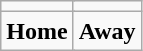<table class="wikitable" style="border: 1px solid darkgray;">
<tr>
<td colspan="2"></td>
<td colspan="2"></td>
</tr>
<tr align="center">
<td colspan="2"><strong>Home</strong></td>
<td colspan="2"><strong>Away</strong></td>
</tr>
</table>
